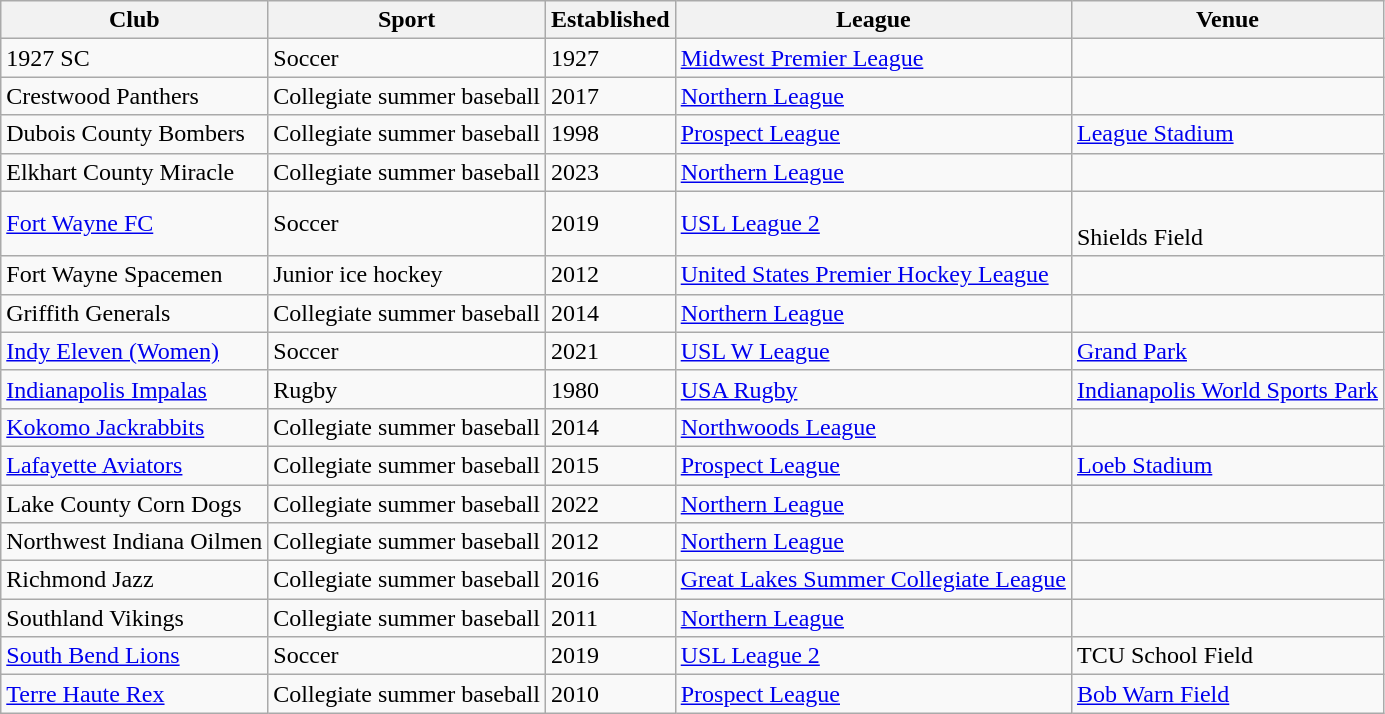<table class="wikitable sortable">
<tr>
<th>Club</th>
<th>Sport</th>
<th>Established</th>
<th>League</th>
<th>Venue</th>
</tr>
<tr>
<td>1927 SC</td>
<td>Soccer</td>
<td>1927</td>
<td><a href='#'>Midwest Premier League</a></td>
<td></td>
</tr>
<tr>
<td>Crestwood Panthers</td>
<td>Collegiate summer baseball</td>
<td>2017</td>
<td><a href='#'>Northern League</a></td>
<td></td>
</tr>
<tr>
<td>Dubois County Bombers</td>
<td>Collegiate summer baseball</td>
<td>1998</td>
<td><a href='#'>Prospect League</a></td>
<td><a href='#'>League Stadium</a></td>
</tr>
<tr>
<td>Elkhart County Miracle</td>
<td>Collegiate summer baseball</td>
<td>2023</td>
<td><a href='#'>Northern League</a></td>
<td></td>
</tr>
<tr>
<td><a href='#'>Fort Wayne FC</a></td>
<td>Soccer</td>
<td>2019</td>
<td><a href='#'>USL League 2</a></td>
<td><br>Shields Field</td>
</tr>
<tr>
<td>Fort Wayne Spacemen</td>
<td>Junior ice hockey</td>
<td>2012</td>
<td><a href='#'>United States Premier Hockey League</a></td>
<td></td>
</tr>
<tr>
<td>Griffith Generals</td>
<td>Collegiate summer baseball</td>
<td>2014</td>
<td><a href='#'>Northern League</a></td>
<td></td>
</tr>
<tr>
<td><a href='#'>Indy Eleven (Women)</a></td>
<td>Soccer</td>
<td>2021</td>
<td><a href='#'>USL W League</a></td>
<td><a href='#'>Grand Park</a></td>
</tr>
<tr>
<td><a href='#'>Indianapolis Impalas</a></td>
<td>Rugby</td>
<td>1980</td>
<td><a href='#'>USA Rugby</a></td>
<td><a href='#'>Indianapolis World Sports Park</a></td>
</tr>
<tr>
<td><a href='#'>Kokomo Jackrabbits</a></td>
<td>Collegiate summer baseball</td>
<td>2014</td>
<td><a href='#'>Northwoods League</a></td>
<td></td>
</tr>
<tr>
<td><a href='#'>Lafayette Aviators</a></td>
<td>Collegiate summer baseball</td>
<td>2015</td>
<td><a href='#'>Prospect League</a></td>
<td><a href='#'>Loeb Stadium</a></td>
</tr>
<tr>
<td>Lake County Corn Dogs</td>
<td>Collegiate summer baseball</td>
<td>2022</td>
<td><a href='#'>Northern League</a></td>
<td></td>
</tr>
<tr>
<td>Northwest Indiana Oilmen</td>
<td>Collegiate summer baseball</td>
<td>2012</td>
<td><a href='#'>Northern League</a></td>
<td></td>
</tr>
<tr>
<td>Richmond Jazz</td>
<td>Collegiate summer baseball</td>
<td>2016</td>
<td><a href='#'>Great Lakes Summer Collegiate League</a></td>
<td></td>
</tr>
<tr>
<td>Southland Vikings</td>
<td>Collegiate summer baseball</td>
<td>2011</td>
<td><a href='#'>Northern League</a></td>
<td></td>
</tr>
<tr>
<td><a href='#'>South Bend Lions</a></td>
<td>Soccer</td>
<td>2019</td>
<td><a href='#'>USL League 2</a></td>
<td>TCU School Field</td>
</tr>
<tr>
<td><a href='#'>Terre Haute Rex</a></td>
<td>Collegiate summer baseball</td>
<td>2010</td>
<td><a href='#'>Prospect League</a></td>
<td><a href='#'>Bob Warn Field</a></td>
</tr>
</table>
